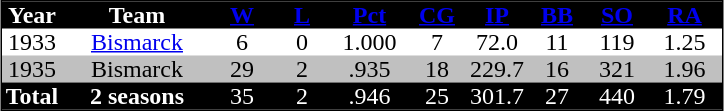<table cellspacing="0" cellpadding="0" align="center" style="border: 1px black solid;">
<tr style="background-color:black; color:white; text-align:center;">
<td width="40"><strong>Year</strong></td>
<td width="100"><strong>Team</strong></td>
<td width="40"><strong><a href='#'><span>W</span></a></strong></td>
<td width="40"><strong><a href='#'><span>L</span></a></strong></td>
<td width="50"><strong><a href='#'><span>Pct</span></a></strong></td>
<td width="40"><strong><a href='#'><span>CG</span></a></strong></td>
<td width="40"><strong><a href='#'><span>IP</span></a></strong></td>
<td width="40"><strong><a href='#'><span>BB</span></a></strong></td>
<td width="40"><strong><a href='#'><span>SO</span></a></strong></td>
<td width="50"><strong><a href='#'><span>RA</span></a></strong></td>
</tr>
<tr style="text-align:center;">
<td>1933</td>
<td><a href='#'>Bismarck</a></td>
<td>6</td>
<td>0</td>
<td>1.000</td>
<td>7</td>
<td>72.0</td>
<td>11</td>
<td>119</td>
<td>1.25</td>
</tr>
<tr style="background-color:silver; text-align:center;">
<td>1935</td>
<td>Bismarck</td>
<td>29</td>
<td>2</td>
<td>.935</td>
<td>18</td>
<td>229.7</td>
<td>16</td>
<td>321</td>
<td>1.96</td>
</tr>
<tr style="background-color:black; color:white; text-align:center;">
<td><strong>Total</strong></td>
<td><strong>2 seasons</strong></td>
<td>35</td>
<td>2</td>
<td>.946</td>
<td>25</td>
<td>301.7</td>
<td>27</td>
<td>440</td>
<td>1.79</td>
</tr>
<tr>
</tr>
</table>
